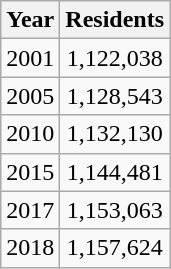<table class="wikitable" style=text-align:center>
<tr>
<th>Year</th>
<th>Residents</th>
</tr>
<tr>
<td>2001</td>
<td>1,122,038</td>
</tr>
<tr>
<td>2005</td>
<td>1,128,543</td>
</tr>
<tr>
<td>2010</td>
<td>1,132,130</td>
</tr>
<tr>
<td>2015</td>
<td>1,144,481</td>
</tr>
<tr>
<td>2017</td>
<td>1,153,063</td>
</tr>
<tr>
<td>2018</td>
<td>1,157,624</td>
</tr>
</table>
